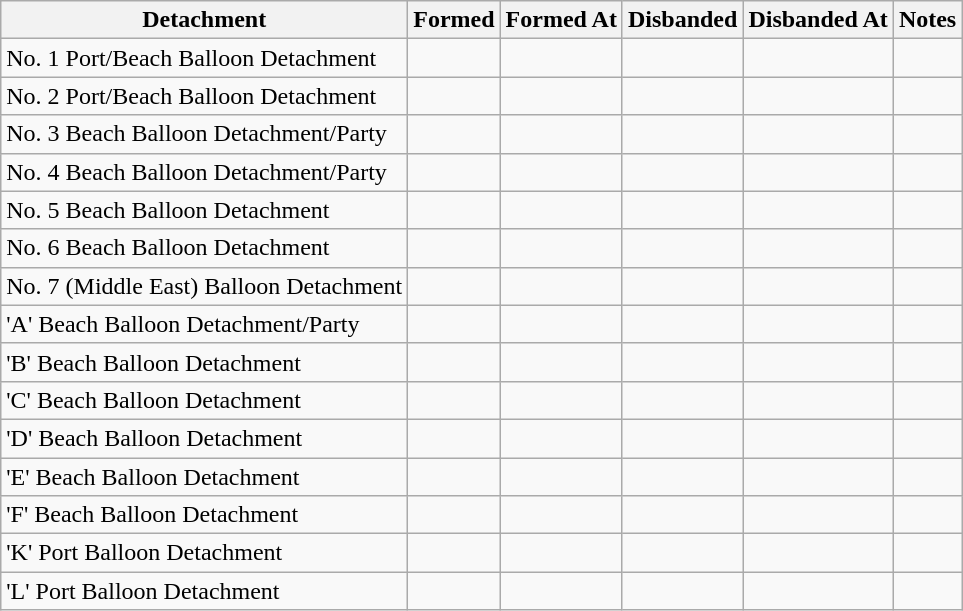<table class="wikitable sortable">
<tr>
<th>Detachment</th>
<th>Formed</th>
<th>Formed At</th>
<th>Disbanded</th>
<th>Disbanded At</th>
<th>Notes</th>
</tr>
<tr>
<td>No. 1 Port/Beach Balloon Detachment</td>
<td></td>
<td></td>
<td></td>
<td></td>
<td></td>
</tr>
<tr>
<td>No. 2 Port/Beach Balloon Detachment</td>
<td></td>
<td></td>
<td></td>
<td></td>
<td></td>
</tr>
<tr>
<td>No. 3 Beach Balloon Detachment/Party</td>
<td></td>
<td></td>
<td></td>
<td></td>
<td></td>
</tr>
<tr>
<td>No. 4 Beach Balloon Detachment/Party</td>
<td></td>
<td></td>
<td></td>
<td></td>
<td></td>
</tr>
<tr>
<td>No. 5 Beach Balloon Detachment</td>
<td></td>
<td></td>
<td></td>
<td></td>
<td></td>
</tr>
<tr>
<td>No. 6 Beach Balloon Detachment</td>
<td></td>
<td></td>
<td></td>
<td></td>
<td></td>
</tr>
<tr>
<td>No. 7 (Middle East) Balloon Detachment</td>
<td></td>
<td></td>
<td></td>
<td></td>
<td></td>
</tr>
<tr>
<td>'A' Beach Balloon Detachment/Party</td>
<td></td>
<td></td>
<td></td>
<td></td>
<td></td>
</tr>
<tr>
<td>'B' Beach Balloon Detachment</td>
<td></td>
<td></td>
<td></td>
<td></td>
<td></td>
</tr>
<tr>
<td>'C' Beach Balloon Detachment</td>
<td></td>
<td></td>
<td></td>
<td></td>
<td></td>
</tr>
<tr>
<td>'D' Beach Balloon Detachment</td>
<td></td>
<td></td>
<td></td>
<td></td>
<td></td>
</tr>
<tr>
<td>'E' Beach Balloon Detachment</td>
<td></td>
<td></td>
<td></td>
<td></td>
<td></td>
</tr>
<tr>
<td>'F' Beach Balloon Detachment</td>
<td></td>
<td></td>
<td></td>
<td></td>
<td></td>
</tr>
<tr>
<td>'K' Port Balloon Detachment</td>
<td></td>
<td></td>
<td></td>
<td></td>
<td></td>
</tr>
<tr>
<td>'L' Port Balloon Detachment</td>
<td></td>
<td></td>
<td></td>
<td></td>
<td></td>
</tr>
</table>
